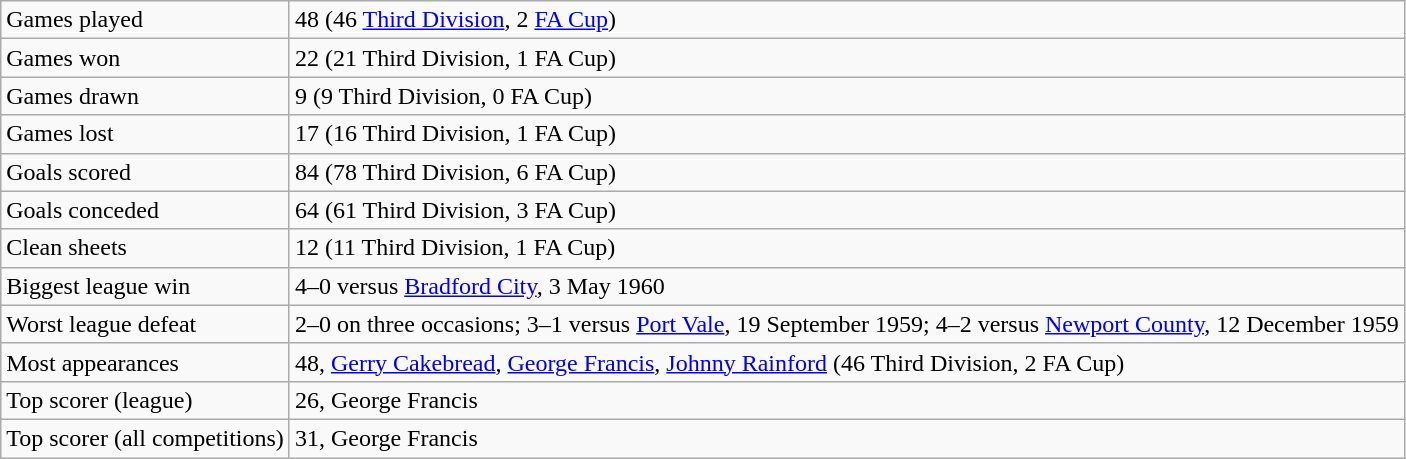<table class="wikitable">
<tr>
<td>Games played</td>
<td>48 (46 <a href='#'>Third Division</a>, 2 <a href='#'>FA Cup</a>)</td>
</tr>
<tr>
<td>Games won</td>
<td>22 (21 Third Division, 1 FA Cup)</td>
</tr>
<tr>
<td>Games drawn</td>
<td>9 (9 Third Division, 0 FA Cup)</td>
</tr>
<tr>
<td>Games lost</td>
<td>17 (16 Third Division, 1 FA Cup)</td>
</tr>
<tr>
<td>Goals scored</td>
<td>84 (78 Third Division, 6 FA Cup)</td>
</tr>
<tr>
<td>Goals conceded</td>
<td>64 (61 Third Division, 3 FA Cup)</td>
</tr>
<tr>
<td>Clean sheets</td>
<td>12 (11 Third Division, 1 FA Cup)</td>
</tr>
<tr>
<td>Biggest league win</td>
<td>4–0 versus <a href='#'>Bradford City</a>, 3 May 1960</td>
</tr>
<tr>
<td>Worst league defeat</td>
<td>2–0 on three occasions; 3–1 versus <a href='#'>Port Vale</a>, 19 September 1959; 4–2 versus <a href='#'>Newport County</a>, 12 December 1959</td>
</tr>
<tr>
<td>Most appearances</td>
<td>48, <a href='#'>Gerry Cakebread</a>, <a href='#'>George Francis</a>, <a href='#'>Johnny Rainford</a> (46 Third Division, 2 FA Cup)</td>
</tr>
<tr>
<td>Top scorer (league)</td>
<td>26, George Francis</td>
</tr>
<tr>
<td>Top scorer (all competitions)</td>
<td>31, George Francis</td>
</tr>
</table>
